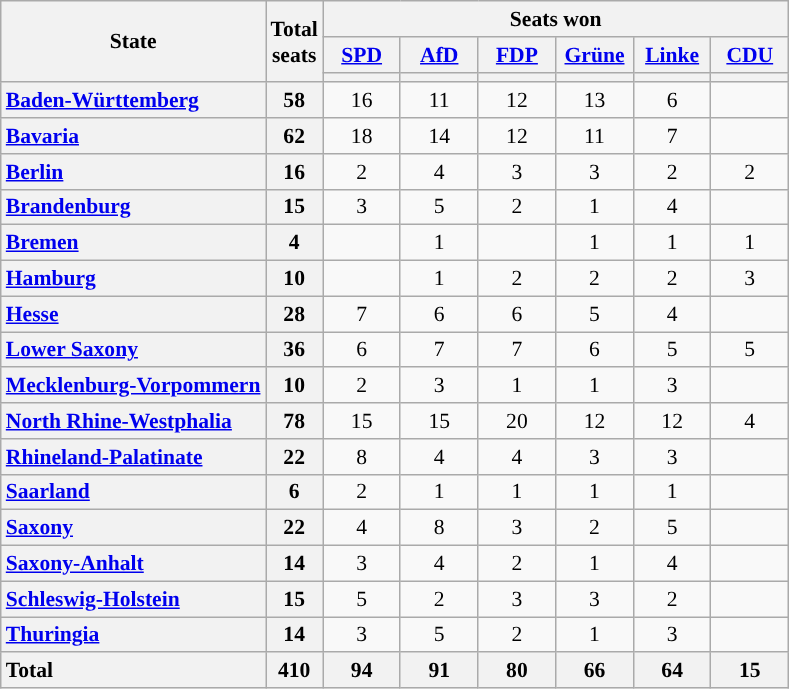<table class="wikitable" style="text-align:center; font-size: 0.9em;">
<tr>
<th rowspan="3">State</th>
<th rowspan="3">Total<br>seats</th>
<th colspan="6">Seats won</th>
</tr>
<tr>
<th class="unsortable" style="width:45px;"><a href='#'>SPD</a></th>
<th class="unsortable" style="width:45px;"><a href='#'>AfD</a></th>
<th class="unsortable" style="width:45px;"><a href='#'>FDP</a></th>
<th class="unsortable" style="width:45px;"><a href='#'>Grüne</a></th>
<th class="unsortable" style="width:45px;"><a href='#'>Linke</a></th>
<th class="unsortable" style="width:45px;"><a href='#'>CDU</a></th>
</tr>
<tr>
<th style="background:"></th>
<th style="background:"></th>
<th style="background:"></th>
<th style="background:"></th>
<th style="background:"></th>
<th style="background:"></th>
</tr>
<tr>
<th style="text-align: left;"><a href='#'>Baden-Württemberg</a></th>
<th>58</th>
<td>16</td>
<td>11</td>
<td>12</td>
<td>13</td>
<td>6</td>
<td></td>
</tr>
<tr>
<th style="text-align: left;"><a href='#'>Bavaria</a></th>
<th>62</th>
<td>18</td>
<td>14</td>
<td>12</td>
<td>11</td>
<td>7</td>
<td></td>
</tr>
<tr>
<th style="text-align: left;"><a href='#'>Berlin</a></th>
<th>16</th>
<td>2</td>
<td>4</td>
<td>3</td>
<td>3</td>
<td>2</td>
<td>2</td>
</tr>
<tr>
<th style="text-align: left;"><a href='#'>Brandenburg</a></th>
<th>15</th>
<td>3</td>
<td>5</td>
<td>2</td>
<td>1</td>
<td>4</td>
<td></td>
</tr>
<tr>
<th style="text-align: left;"><a href='#'>Bremen</a></th>
<th>4</th>
<td></td>
<td>1</td>
<td></td>
<td>1</td>
<td>1</td>
<td>1</td>
</tr>
<tr>
<th style="text-align: left;"><a href='#'>Hamburg</a></th>
<th>10</th>
<td></td>
<td>1</td>
<td>2</td>
<td>2</td>
<td>2</td>
<td>3</td>
</tr>
<tr>
<th style="text-align: left;"><a href='#'>Hesse</a></th>
<th>28</th>
<td>7</td>
<td>6</td>
<td>6</td>
<td>5</td>
<td>4</td>
<td></td>
</tr>
<tr>
<th style="text-align: left;"><a href='#'>Lower Saxony</a></th>
<th>36</th>
<td>6</td>
<td>7</td>
<td>7</td>
<td>6</td>
<td>5</td>
<td>5</td>
</tr>
<tr>
<th style="text-align: left;"><a href='#'>Mecklenburg-Vorpommern</a></th>
<th>10</th>
<td>2</td>
<td>3</td>
<td>1</td>
<td>1</td>
<td>3</td>
<td></td>
</tr>
<tr>
<th style="text-align: left;"><a href='#'>North Rhine-Westphalia</a></th>
<th>78</th>
<td>15</td>
<td>15</td>
<td>20</td>
<td>12</td>
<td>12</td>
<td>4</td>
</tr>
<tr class="sortbottom">
<th style="text-align: left;"><a href='#'>Rhineland-Palatinate</a></th>
<th>22</th>
<td>8</td>
<td>4</td>
<td>4</td>
<td>3</td>
<td>3</td>
<td></td>
</tr>
<tr>
<th style="text-align: left;"><a href='#'>Saarland</a></th>
<th>6</th>
<td>2</td>
<td>1</td>
<td>1</td>
<td>1</td>
<td>1</td>
<td></td>
</tr>
<tr>
<th style="text-align: left;"><a href='#'>Saxony</a></th>
<th>22</th>
<td>4</td>
<td>8</td>
<td>3</td>
<td>2</td>
<td>5</td>
<td></td>
</tr>
<tr>
<th style="text-align: left;"><a href='#'>Saxony-Anhalt</a></th>
<th>14</th>
<td>3</td>
<td>4</td>
<td>2</td>
<td>1</td>
<td>4</td>
<td></td>
</tr>
<tr>
<th style="text-align: left;"><a href='#'>Schleswig-Holstein</a></th>
<th>15</th>
<td>5</td>
<td>2</td>
<td>3</td>
<td>3</td>
<td>2</td>
<td></td>
</tr>
<tr>
<th style="text-align: left;"><a href='#'>Thuringia</a></th>
<th>14</th>
<td>3</td>
<td>5</td>
<td>2</td>
<td>1</td>
<td>3</td>
<td></td>
</tr>
<tr>
<th style="text-align: left;">Total</th>
<th>410</th>
<th>94</th>
<th>91</th>
<th>80</th>
<th>66</th>
<th>64</th>
<th>15</th>
</tr>
</table>
